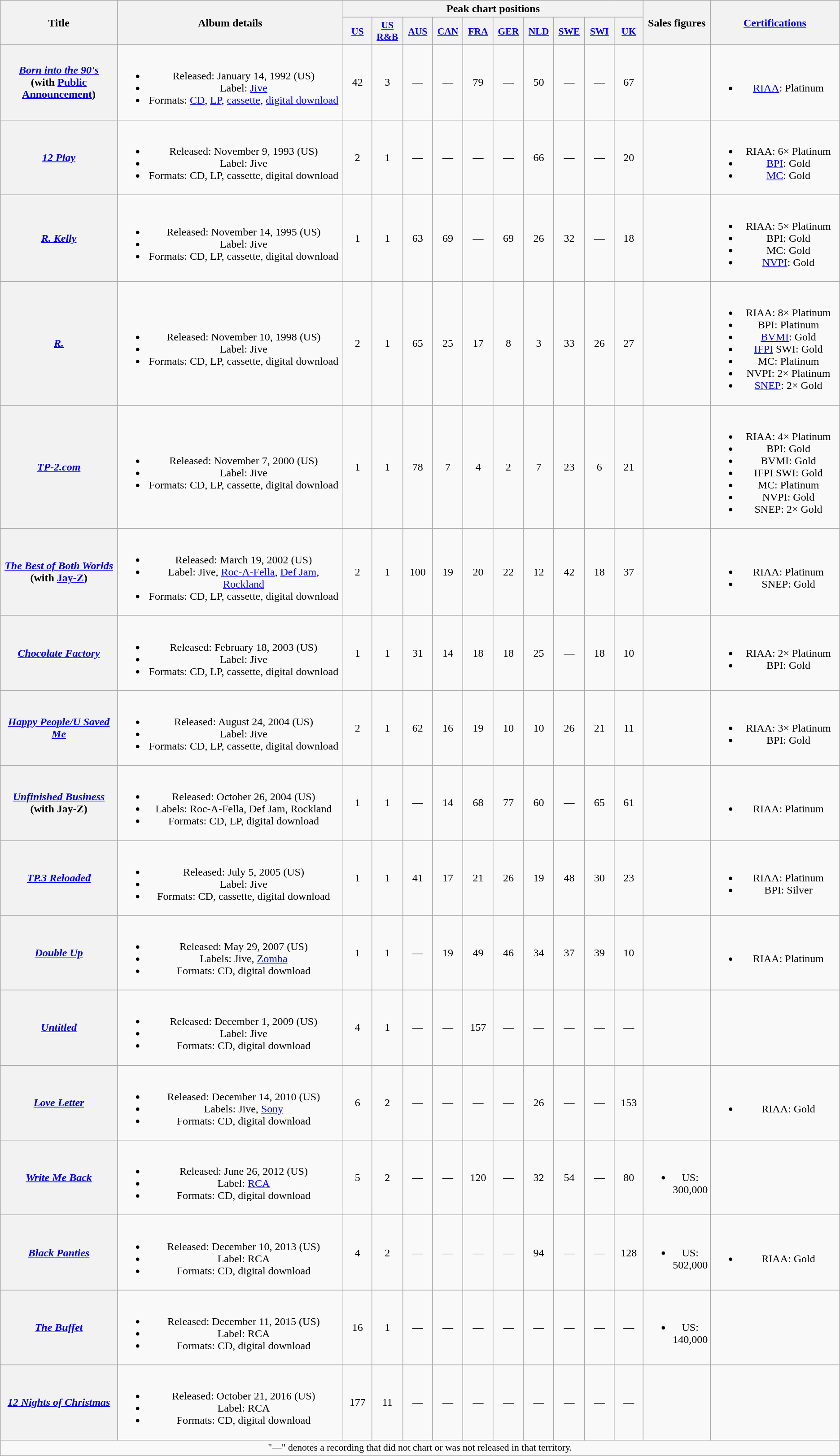<table class="wikitable plainrowheaders" style="text-align:center;" border="1">
<tr>
<th scope="col" rowspan="2" style="width:12em;">Title</th>
<th scope="col" rowspan="2" style="width:25em;">Album details</th>
<th scope="col" colspan="10">Peak chart positions</th>
<th scope="col" rowspan="2">Sales figures</th>
<th scope="col" rowspan="2" style="width:14em;"><a href='#'>Certifications</a></th>
</tr>
<tr>
<th scope="col" style="width:2.9em;font-size:90%;"><a href='#'>US</a><br></th>
<th scope="col" style="width:2.9em;font-size:90%;"><a href='#'>US<br>R&B</a><br></th>
<th scope="col" style="width:2.9em;font-size:90%;"><a href='#'>AUS</a><br></th>
<th scope="col" style="width:2.9em;font-size:90%;"><a href='#'>CAN</a><br></th>
<th scope="col" style="width:2.9em;font-size:90%;"><a href='#'>FRA</a><br></th>
<th scope="col" style="width:2.9em;font-size:90%;"><a href='#'>GER</a><br></th>
<th scope="col" style="width:2.9em;font-size:90%;"><a href='#'>NLD</a><br></th>
<th scope="col" style="width:2.9em;font-size:90%;"><a href='#'>SWE</a><br></th>
<th scope="col" style="width:2.9em;font-size:90%;"><a href='#'>SWI</a><br></th>
<th scope="col" style="width:2.9em;font-size:90%;"><a href='#'>UK</a><br></th>
</tr>
<tr>
<th scope="row"><em><a href='#'>Born into the 90's</a></em><br><span>(with <a href='#'>Public Announcement</a>)</span></th>
<td><br><ul><li>Released: January 14, 1992 <span>(US)</span></li><li>Label: <a href='#'>Jive</a></li><li>Formats: <a href='#'>CD</a>, <a href='#'>LP</a>, <a href='#'>cassette</a>, <a href='#'>digital download</a></li></ul></td>
<td>42</td>
<td>3</td>
<td>—</td>
<td>—</td>
<td>79</td>
<td>—</td>
<td>50</td>
<td>—</td>
<td>—</td>
<td>67</td>
<td></td>
<td><br><ul><li><a href='#'>RIAA</a>: Platinum</li></ul></td>
</tr>
<tr>
<th scope="row"><em><a href='#'>12 Play</a></em></th>
<td><br><ul><li>Released: November 9, 1993 <span>(US)</span></li><li>Label: Jive</li><li>Formats: CD, LP, cassette, digital download</li></ul></td>
<td>2</td>
<td>1</td>
<td>—</td>
<td>—</td>
<td>—</td>
<td>—</td>
<td>66</td>
<td>—</td>
<td>—</td>
<td>20</td>
<td></td>
<td><br><ul><li>RIAA: 6× Platinum</li><li><a href='#'>BPI</a>: Gold</li><li><a href='#'>MC</a>: Gold</li></ul></td>
</tr>
<tr>
<th scope="row"><em><a href='#'>R. Kelly</a></em></th>
<td><br><ul><li>Released: November 14, 1995 <span>(US)</span></li><li>Label: Jive</li><li>Formats: CD, LP, cassette, digital download</li></ul></td>
<td>1</td>
<td>1</td>
<td>63</td>
<td>69</td>
<td>—</td>
<td>69</td>
<td>26</td>
<td>32</td>
<td>—</td>
<td>18</td>
<td></td>
<td><br><ul><li>RIAA: 5× Platinum</li><li>BPI: Gold</li><li>MC: Gold</li><li><a href='#'>NVPI</a>: Gold</li></ul></td>
</tr>
<tr>
<th scope="row"><em><a href='#'>R.</a></em></th>
<td><br><ul><li>Released: November 10, 1998 <span>(US)</span></li><li>Label: Jive</li><li>Formats: CD, LP, cassette, digital download</li></ul></td>
<td>2</td>
<td>1</td>
<td>65</td>
<td>25</td>
<td>17</td>
<td>8</td>
<td>3</td>
<td>33</td>
<td>26</td>
<td>27</td>
<td></td>
<td><br><ul><li>RIAA: 8× Platinum</li><li>BPI: Platinum</li><li><a href='#'>BVMI</a>: Gold</li><li><a href='#'>IFPI</a> SWI: Gold</li><li>MC: Platinum</li><li>NVPI: 2× Platinum</li><li><a href='#'>SNEP</a>: 2× Gold</li></ul></td>
</tr>
<tr>
<th scope="row"><em><a href='#'>TP-2.com</a></em></th>
<td><br><ul><li>Released: November 7, 2000 <span>(US)</span></li><li>Label: Jive</li><li>Formats: CD, LP, cassette, digital download</li></ul></td>
<td>1</td>
<td>1</td>
<td>78</td>
<td>7</td>
<td>4</td>
<td>2</td>
<td>7</td>
<td>23</td>
<td>6</td>
<td>21</td>
<td></td>
<td><br><ul><li>RIAA: 4× Platinum</li><li>BPI: Gold</li><li>BVMI: Gold</li><li>IFPI SWI: Gold</li><li>MC: Platinum</li><li>NVPI: Gold</li><li>SNEP: 2× Gold</li></ul></td>
</tr>
<tr>
<th scope="row"><em><a href='#'>The Best of Both Worlds</a></em><br><span>(with <a href='#'>Jay-Z</a>)</span></th>
<td><br><ul><li>Released: March 19, 2002 <span>(US)</span></li><li>Label: Jive, <a href='#'>Roc-A-Fella</a>, <a href='#'>Def Jam</a>, <a href='#'>Rockland</a></li><li>Formats: CD, LP, cassette, digital download</li></ul></td>
<td>2</td>
<td>1</td>
<td>100</td>
<td>19</td>
<td>20</td>
<td>22</td>
<td>12</td>
<td>42</td>
<td>18</td>
<td>37</td>
<td></td>
<td><br><ul><li>RIAA: Platinum</li><li>SNEP: Gold</li></ul></td>
</tr>
<tr>
<th scope="row"><em><a href='#'>Chocolate Factory</a></em></th>
<td><br><ul><li>Released: February 18, 2003 <span>(US)</span></li><li>Label: Jive</li><li>Formats: CD, LP, cassette, digital download</li></ul></td>
<td>1</td>
<td>1</td>
<td>31</td>
<td>14</td>
<td>18</td>
<td>18</td>
<td>25</td>
<td>—</td>
<td>18</td>
<td>10</td>
<td></td>
<td><br><ul><li>RIAA: 2× Platinum</li><li>BPI: Gold</li></ul></td>
</tr>
<tr>
<th scope="row"><em><a href='#'>Happy People/U Saved Me</a></em></th>
<td><br><ul><li>Released: August 24, 2004 <span>(US)</span></li><li>Label: Jive</li><li>Formats: CD, LP, cassette, digital download</li></ul></td>
<td>2</td>
<td>1</td>
<td>62</td>
<td>16</td>
<td>19</td>
<td>10</td>
<td>10</td>
<td>26</td>
<td>21</td>
<td>11</td>
<td></td>
<td><br><ul><li>RIAA: 3× Platinum</li><li>BPI: Gold</li></ul></td>
</tr>
<tr>
<th scope="row"><em><a href='#'>Unfinished Business</a></em><br><span>(with Jay-Z)</span></th>
<td><br><ul><li>Released: October 26, 2004 <span>(US)</span></li><li>Labels: Roc-A-Fella, Def Jam, Rockland</li><li>Formats: CD, LP, digital download</li></ul></td>
<td>1</td>
<td>1</td>
<td>—</td>
<td>14</td>
<td>68</td>
<td>77</td>
<td>60</td>
<td>—</td>
<td>65</td>
<td>61</td>
<td></td>
<td><br><ul><li>RIAA: Platinum</li></ul></td>
</tr>
<tr>
<th scope="row"><em><a href='#'>TP.3 Reloaded</a></em></th>
<td><br><ul><li>Released: July 5, 2005 <span>(US)</span></li><li>Label: Jive</li><li>Formats: CD, cassette, digital download</li></ul></td>
<td>1</td>
<td>1</td>
<td>41</td>
<td>17</td>
<td>21</td>
<td>26</td>
<td>19</td>
<td>48</td>
<td>30</td>
<td>23</td>
<td></td>
<td><br><ul><li>RIAA: Platinum</li><li>BPI: Silver</li></ul></td>
</tr>
<tr>
<th scope="row"><em><a href='#'>Double Up</a></em></th>
<td><br><ul><li>Released: May 29, 2007 <span>(US)</span></li><li>Labels: Jive, <a href='#'>Zomba</a></li><li>Formats: CD, digital download</li></ul></td>
<td>1</td>
<td>1</td>
<td>—</td>
<td>19</td>
<td>49</td>
<td>46</td>
<td>34</td>
<td>37</td>
<td>39</td>
<td>10</td>
<td></td>
<td><br><ul><li>RIAA: Platinum</li></ul></td>
</tr>
<tr>
<th scope="row"><em><a href='#'>Untitled</a></em></th>
<td><br><ul><li>Released: December 1, 2009 <span>(US)</span></li><li>Label: Jive</li><li>Formats: CD, digital download</li></ul></td>
<td>4</td>
<td>1</td>
<td>—</td>
<td>—</td>
<td>157</td>
<td>—</td>
<td>—</td>
<td>—</td>
<td>—</td>
<td>—</td>
<td></td>
<td></td>
</tr>
<tr>
<th scope="row"><em><a href='#'>Love Letter</a></em></th>
<td><br><ul><li>Released: December 14, 2010 <span>(US)</span></li><li>Labels: Jive, <a href='#'>Sony</a></li><li>Formats: CD, digital download</li></ul></td>
<td>6</td>
<td>2</td>
<td>—</td>
<td>—</td>
<td>—</td>
<td>—</td>
<td>26</td>
<td>—</td>
<td>—</td>
<td>153</td>
<td></td>
<td><br><ul><li>RIAA: Gold</li></ul></td>
</tr>
<tr>
<th scope="row"><em><a href='#'>Write Me Back</a></em></th>
<td><br><ul><li>Released: June 26, 2012 <span>(US)</span></li><li>Label: <a href='#'>RCA</a></li><li>Formats: CD, digital download</li></ul></td>
<td>5</td>
<td>2</td>
<td>—</td>
<td>—</td>
<td>120</td>
<td>—</td>
<td>32</td>
<td>54</td>
<td>—</td>
<td>80</td>
<td><br><ul><li>US: 300,000</li></ul></td>
<td></td>
</tr>
<tr>
<th scope="row"><em><a href='#'>Black Panties</a></em></th>
<td><br><ul><li>Released: December 10, 2013 <span>(US)</span></li><li>Label: RCA</li><li>Formats: CD, digital download</li></ul></td>
<td>4</td>
<td>2</td>
<td>—</td>
<td>—</td>
<td>—</td>
<td>—</td>
<td>94</td>
<td>—</td>
<td>—</td>
<td>128</td>
<td><br><ul><li>US: 502,000</li></ul></td>
<td><br><ul><li>RIAA: Gold</li></ul></td>
</tr>
<tr>
<th scope="row"><em><a href='#'>The Buffet</a></em></th>
<td><br><ul><li>Released: December 11, 2015 <span>(US)</span></li><li>Label: RCA</li><li>Formats: CD, digital download</li></ul></td>
<td>16</td>
<td>1</td>
<td>—</td>
<td>—</td>
<td>—</td>
<td>—</td>
<td>—</td>
<td>—</td>
<td>—</td>
<td>—</td>
<td><br><ul><li>US: 140,000</li></ul></td>
<td></td>
</tr>
<tr>
<th scope="row"><em><a href='#'>12 Nights of Christmas</a></em></th>
<td><br><ul><li>Released: October 21, 2016 <span>(US)</span></li><li>Label: RCA</li><li>Formats: CD, digital download</li></ul></td>
<td>177</td>
<td>11</td>
<td>—</td>
<td>—</td>
<td>—</td>
<td>—</td>
<td>—</td>
<td>—</td>
<td>—</td>
<td>—</td>
<td></td>
<td></td>
</tr>
<tr>
<td colspan="14" style="font-size:90%">"—" denotes a recording that did not chart or was not released in that territory.</td>
</tr>
</table>
